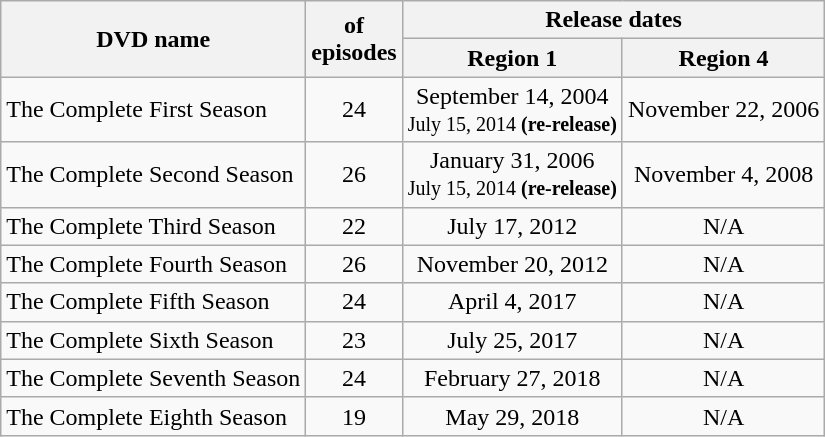<table class="wikitable">
<tr>
<th rowspan="2">DVD name</th>
<th rowspan="2"> of<br>episodes</th>
<th colspan="2">Release dates</th>
</tr>
<tr>
<th>Region 1</th>
<th>Region 4</th>
</tr>
<tr>
<td>The Complete First Season</td>
<td align="center">24</td>
<td align="center">September 14, 2004<br><small>July 15, 2014 <strong>(re-release)</strong></small></td>
<td align="center">November 22, 2006</td>
</tr>
<tr>
<td>The Complete Second Season</td>
<td align="center">26</td>
<td align="center">January 31, 2006<br><small>July 15, 2014 <strong>(re-release)</strong></small></td>
<td align="center">November 4, 2008</td>
</tr>
<tr>
<td>The Complete Third Season</td>
<td align="center">22</td>
<td align="center">July 17, 2012</td>
<td align="center">N/A</td>
</tr>
<tr>
<td>The Complete Fourth Season</td>
<td align="center">26</td>
<td align="center">November 20, 2012</td>
<td align="center">N/A</td>
</tr>
<tr>
<td>The Complete Fifth Season</td>
<td align="center">24</td>
<td align="center">April 4, 2017</td>
<td align="center">N/A</td>
</tr>
<tr>
<td>The Complete Sixth Season</td>
<td align="center">23</td>
<td align="center">July 25, 2017</td>
<td align="center">N/A</td>
</tr>
<tr>
<td>The Complete Seventh Season</td>
<td align="center">24</td>
<td align="center">February 27, 2018</td>
<td align="center">N/A</td>
</tr>
<tr>
<td>The Complete Eighth Season</td>
<td align="center">19</td>
<td align="center">May 29, 2018</td>
<td align="center">N/A</td>
</tr>
</table>
